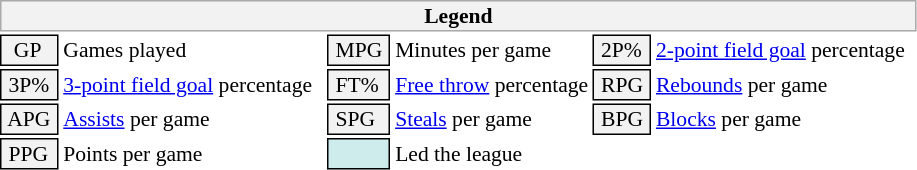<table class="toccolours" style="font-size: 90%; white-space: nowrap;">
<tr>
<th colspan="6" style="background-color: #F2F2F2; border: 1px solid #AAAAAA;">Legend</th>
</tr>
<tr>
<td style="background-color: #F2F2F2; border: 1px solid black;">  GP</td>
<td>Games played</td>
<td style="background-color: #F2F2F2; border: 1px solid black"> MPG </td>
<td>Minutes per game</td>
<td style="background-color: #F2F2F2; border: 1px solid black;"> 2P% </td>
<td style="padding-right: 8px"><a href='#'>2-point field goal</a> percentage</td>
</tr>
<tr>
<td style="background-color: #F2F2F2; border: 1px solid black"> 3P% </td>
<td style="padding-right: 8px"><a href='#'>3-point field goal</a> percentage</td>
<td style="background-color: #F2F2F2; border: 1px solid black"> FT% </td>
<td><a href='#'>Free throw</a> percentage</td>
<td style="background-color: #F2F2F2; border: 1px solid black;"> RPG </td>
<td><a href='#'>Rebounds</a> per game</td>
</tr>
<tr>
<td style="background-color: #F2F2F2; border: 1px solid black"> APG </td>
<td><a href='#'>Assists</a> per game</td>
<td style="background-color: #F2F2F2; border: 1px solid black"> SPG </td>
<td><a href='#'>Steals</a> per game</td>
<td style="background-color: #F2F2F2; border: 1px solid black;"> BPG </td>
<td><a href='#'>Blocks</a> per game</td>
</tr>
<tr>
<td style="background-color: #F2F2F2; border: 1px solid black"> PPG </td>
<td>Points per game</td>
<td style="background-color: #CFECEC; border: 1px solid black"> <strong> </strong> </td>
<td>Led the league</td>
</tr>
<tr>
</tr>
</table>
